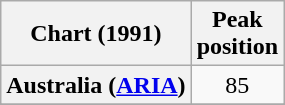<table class="wikitable sortable plainrowheaders">
<tr>
<th>Chart (1991)</th>
<th>Peak<br>position</th>
</tr>
<tr>
<th scope="row">Australia (<a href='#'>ARIA</a>)</th>
<td align="center">85</td>
</tr>
<tr>
</tr>
<tr>
</tr>
</table>
